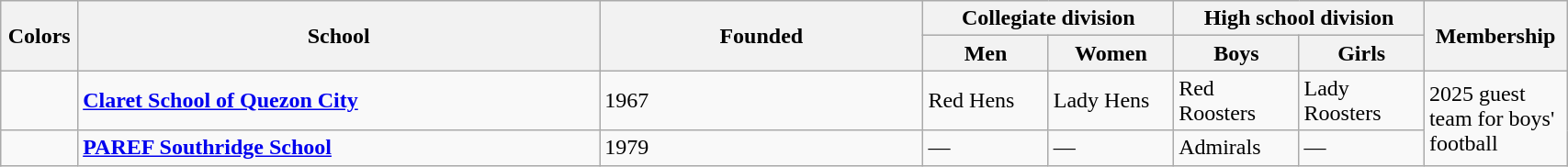<table class="wikitable" style="width:90%;; text-align:left;">
<tr>
<th rowspan="2" style="width:50px;">Colors</th>
<th rowspan="2" style="width:500px;">School</th>
<th rowspan="2" style="width:300px;">Founded</th>
<th colspan="2" style="width:300px;">Collegiate division</th>
<th colspan="2" style="width:300px;">High school division</th>
<th rowspan="2" style="width:100px;">Membership</th>
</tr>
<tr>
<th style="width:8%;">Men</th>
<th style="width:8%;">Women</th>
<th style="width:8%;">Boys</th>
<th style="width:8%;">Girls</th>
</tr>
<tr>
<td></td>
<td><strong><a href='#'>Claret School of Quezon City</a></strong></td>
<td>1967</td>
<td>Red Hens</td>
<td>Lady Hens</td>
<td>Red Roosters</td>
<td>Lady Roosters</td>
<td rowspan="2">2025 guest team for boys' football</td>
</tr>
<tr>
<td></td>
<td><strong><a href='#'>PAREF Southridge School</a></strong></td>
<td>1979</td>
<td>—</td>
<td>—</td>
<td>Admirals</td>
<td>—</td>
</tr>
</table>
